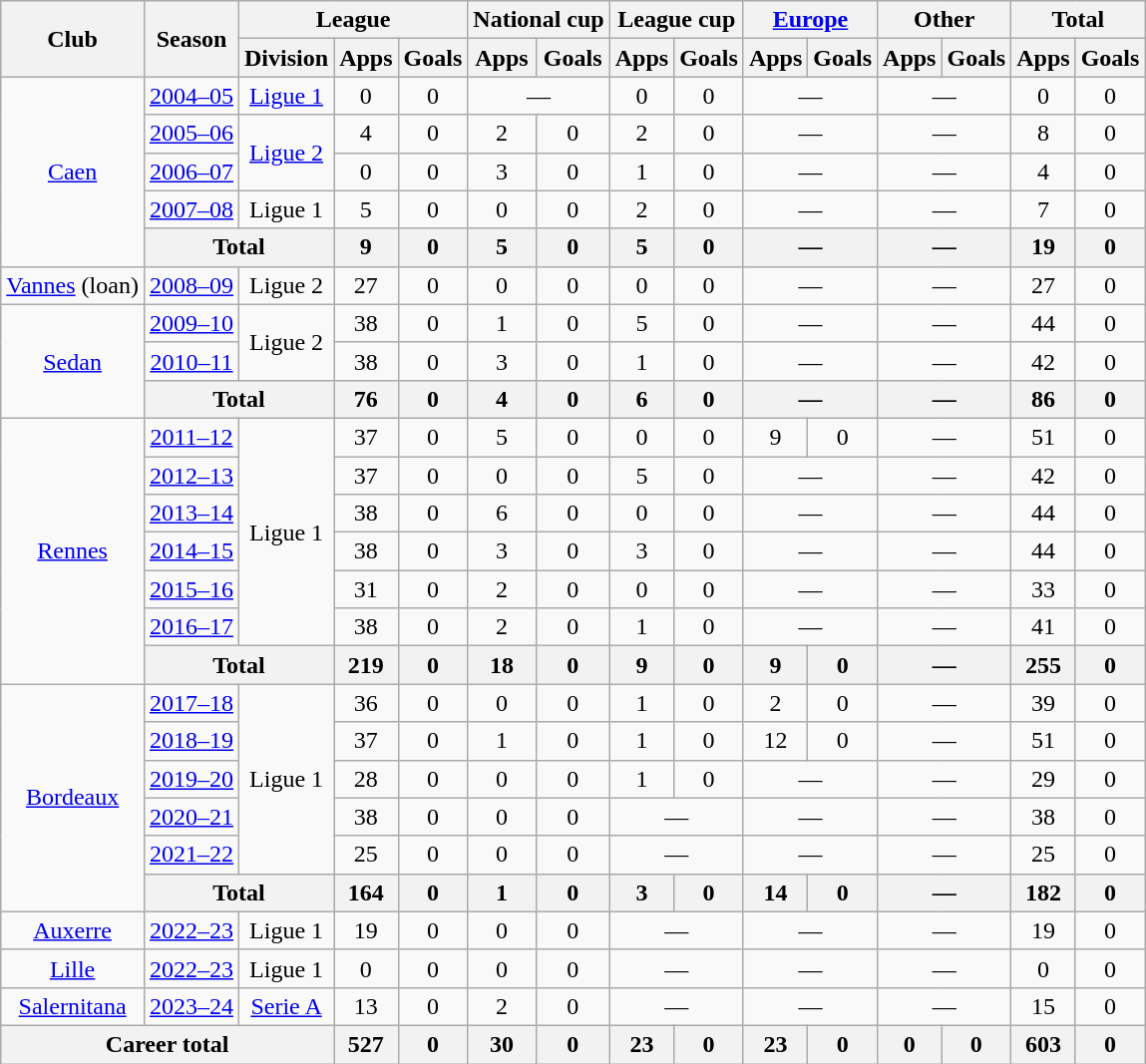<table class="wikitable" style="text-align:center">
<tr>
<th rowspan="2">Club</th>
<th rowspan="2">Season</th>
<th colspan="3">League</th>
<th colspan="2">National cup</th>
<th colspan="2">League cup</th>
<th colspan="2"><a href='#'>Europe</a></th>
<th colspan="2">Other</th>
<th colspan="2">Total</th>
</tr>
<tr>
<th>Division</th>
<th>Apps</th>
<th>Goals</th>
<th>Apps</th>
<th>Goals</th>
<th>Apps</th>
<th>Goals</th>
<th>Apps</th>
<th>Goals</th>
<th>Apps</th>
<th>Goals</th>
<th>Apps</th>
<th>Goals</th>
</tr>
<tr>
<td rowspan="5"><a href='#'>Caen</a></td>
<td><a href='#'>2004–05</a></td>
<td><a href='#'>Ligue 1</a></td>
<td>0</td>
<td>0</td>
<td colspan="2">—</td>
<td>0</td>
<td>0</td>
<td colspan="2">—</td>
<td colspan="2">—</td>
<td>0</td>
<td>0</td>
</tr>
<tr>
<td><a href='#'>2005–06</a></td>
<td rowspan="2"><a href='#'>Ligue 2</a></td>
<td>4</td>
<td>0</td>
<td>2</td>
<td>0</td>
<td>2</td>
<td>0</td>
<td colspan="2">—</td>
<td colspan="2">—</td>
<td>8</td>
<td>0</td>
</tr>
<tr>
<td><a href='#'>2006–07</a></td>
<td>0</td>
<td>0</td>
<td>3</td>
<td>0</td>
<td>1</td>
<td>0</td>
<td colspan="2">—</td>
<td colspan="2">—</td>
<td>4</td>
<td>0</td>
</tr>
<tr>
<td><a href='#'>2007–08</a></td>
<td>Ligue 1</td>
<td>5</td>
<td>0</td>
<td>0</td>
<td>0</td>
<td>2</td>
<td>0</td>
<td colspan="2">—</td>
<td colspan="2">—</td>
<td>7</td>
<td>0</td>
</tr>
<tr>
<th colspan="2">Total</th>
<th>9</th>
<th>0</th>
<th>5</th>
<th>0</th>
<th>5</th>
<th>0</th>
<th colspan="2">—</th>
<th colspan="2">—</th>
<th>19</th>
<th>0</th>
</tr>
<tr>
<td><a href='#'>Vannes</a> (loan)</td>
<td><a href='#'>2008–09</a></td>
<td>Ligue 2</td>
<td>27</td>
<td>0</td>
<td>0</td>
<td>0</td>
<td>0</td>
<td>0</td>
<td colspan="2">—</td>
<td colspan="2">—</td>
<td>27</td>
<td>0</td>
</tr>
<tr>
<td rowspan="3"><a href='#'>Sedan</a></td>
<td><a href='#'>2009–10</a></td>
<td rowspan="2">Ligue 2</td>
<td>38</td>
<td>0</td>
<td>1</td>
<td>0</td>
<td>5</td>
<td>0</td>
<td colspan="2">—</td>
<td colspan="2">—</td>
<td>44</td>
<td>0</td>
</tr>
<tr>
<td><a href='#'>2010–11</a></td>
<td>38</td>
<td>0</td>
<td>3</td>
<td>0</td>
<td>1</td>
<td>0</td>
<td colspan="2">—</td>
<td colspan="2">—</td>
<td>42</td>
<td>0</td>
</tr>
<tr>
<th colspan="2">Total</th>
<th>76</th>
<th>0</th>
<th>4</th>
<th>0</th>
<th>6</th>
<th>0</th>
<th colspan="2">—</th>
<th colspan="2">—</th>
<th>86</th>
<th>0</th>
</tr>
<tr>
<td rowspan="7"><a href='#'>Rennes</a></td>
<td><a href='#'>2011–12</a></td>
<td rowspan="6">Ligue 1</td>
<td>37</td>
<td>0</td>
<td>5</td>
<td>0</td>
<td>0</td>
<td>0</td>
<td>9</td>
<td>0</td>
<td colspan="2">—</td>
<td>51</td>
<td>0</td>
</tr>
<tr>
<td><a href='#'>2012–13</a></td>
<td>37</td>
<td>0</td>
<td>0</td>
<td>0</td>
<td>5</td>
<td>0</td>
<td colspan="2">—</td>
<td colspan="2">—</td>
<td>42</td>
<td>0</td>
</tr>
<tr>
<td><a href='#'>2013–14</a></td>
<td>38</td>
<td>0</td>
<td>6</td>
<td>0</td>
<td>0</td>
<td>0</td>
<td colspan="2">—</td>
<td colspan="2">—</td>
<td>44</td>
<td>0</td>
</tr>
<tr>
<td><a href='#'>2014–15</a></td>
<td>38</td>
<td>0</td>
<td>3</td>
<td>0</td>
<td>3</td>
<td>0</td>
<td colspan="2">—</td>
<td colspan="2">—</td>
<td>44</td>
<td>0</td>
</tr>
<tr>
<td><a href='#'>2015–16</a></td>
<td>31</td>
<td>0</td>
<td>2</td>
<td>0</td>
<td>0</td>
<td>0</td>
<td colspan="2">—</td>
<td colspan="2">—</td>
<td>33</td>
<td>0</td>
</tr>
<tr>
<td><a href='#'>2016–17</a></td>
<td>38</td>
<td>0</td>
<td>2</td>
<td>0</td>
<td>1</td>
<td>0</td>
<td colspan="2">—</td>
<td colspan="2">—</td>
<td>41</td>
<td>0</td>
</tr>
<tr>
<th colspan="2">Total</th>
<th>219</th>
<th>0</th>
<th>18</th>
<th>0</th>
<th>9</th>
<th>0</th>
<th>9</th>
<th>0</th>
<th colspan="2">—</th>
<th>255</th>
<th>0</th>
</tr>
<tr>
<td rowspan="6"><a href='#'>Bordeaux</a></td>
<td><a href='#'>2017–18</a></td>
<td rowspan="5">Ligue 1</td>
<td>36</td>
<td>0</td>
<td>0</td>
<td>0</td>
<td>1</td>
<td>0</td>
<td>2</td>
<td>0</td>
<td colspan="2">—</td>
<td>39</td>
<td>0</td>
</tr>
<tr>
<td><a href='#'>2018–19</a></td>
<td>37</td>
<td>0</td>
<td>1</td>
<td>0</td>
<td>1</td>
<td>0</td>
<td>12</td>
<td>0</td>
<td colspan="2">—</td>
<td>51</td>
<td>0</td>
</tr>
<tr>
<td><a href='#'>2019–20</a></td>
<td>28</td>
<td>0</td>
<td>0</td>
<td>0</td>
<td>1</td>
<td>0</td>
<td colspan="2">—</td>
<td colspan="2">—</td>
<td>29</td>
<td>0</td>
</tr>
<tr>
<td><a href='#'>2020–21</a></td>
<td>38</td>
<td>0</td>
<td>0</td>
<td>0</td>
<td colspan="2">—</td>
<td colspan="2">—</td>
<td colspan="2">—</td>
<td>38</td>
<td>0</td>
</tr>
<tr>
<td><a href='#'>2021–22</a></td>
<td>25</td>
<td>0</td>
<td>0</td>
<td>0</td>
<td colspan="2">—</td>
<td colspan="2">—</td>
<td colspan="2">—</td>
<td>25</td>
<td>0</td>
</tr>
<tr>
<th colspan="2">Total</th>
<th>164</th>
<th>0</th>
<th>1</th>
<th>0</th>
<th>3</th>
<th>0</th>
<th>14</th>
<th>0</th>
<th colspan="2">—</th>
<th>182</th>
<th>0</th>
</tr>
<tr>
<td><a href='#'>Auxerre</a></td>
<td><a href='#'>2022–23</a></td>
<td>Ligue 1</td>
<td>19</td>
<td>0</td>
<td>0</td>
<td>0</td>
<td colspan="2">—</td>
<td colspan="2">—</td>
<td colspan="2">—</td>
<td>19</td>
<td>0</td>
</tr>
<tr>
<td><a href='#'>Lille</a></td>
<td><a href='#'>2022–23</a></td>
<td>Ligue 1</td>
<td>0</td>
<td>0</td>
<td>0</td>
<td>0</td>
<td colspan="2">—</td>
<td colspan="2">—</td>
<td colspan="2">—</td>
<td>0</td>
<td>0</td>
</tr>
<tr>
<td><a href='#'>Salernitana</a></td>
<td><a href='#'>2023–24</a></td>
<td><a href='#'>Serie A</a></td>
<td>13</td>
<td>0</td>
<td>2</td>
<td>0</td>
<td colspan="2">—</td>
<td colspan="2">—</td>
<td colspan="2">—</td>
<td>15</td>
<td>0</td>
</tr>
<tr>
<th colspan="3">Career total</th>
<th>527</th>
<th>0</th>
<th>30</th>
<th>0</th>
<th>23</th>
<th>0</th>
<th>23</th>
<th>0</th>
<th>0</th>
<th>0</th>
<th>603</th>
<th>0</th>
</tr>
</table>
